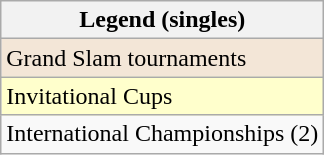<table class="wikitable">
<tr>
<th>Legend (singles)</th>
</tr>
<tr style="background:#f3e6d7;">
<td>Grand Slam tournaments</td>
</tr>
<tr bgcolor="ffffcc">
<td>Invitational Cups</td>
</tr>
<tr bgcolor=>
<td>International Championships (2)</td>
</tr>
</table>
